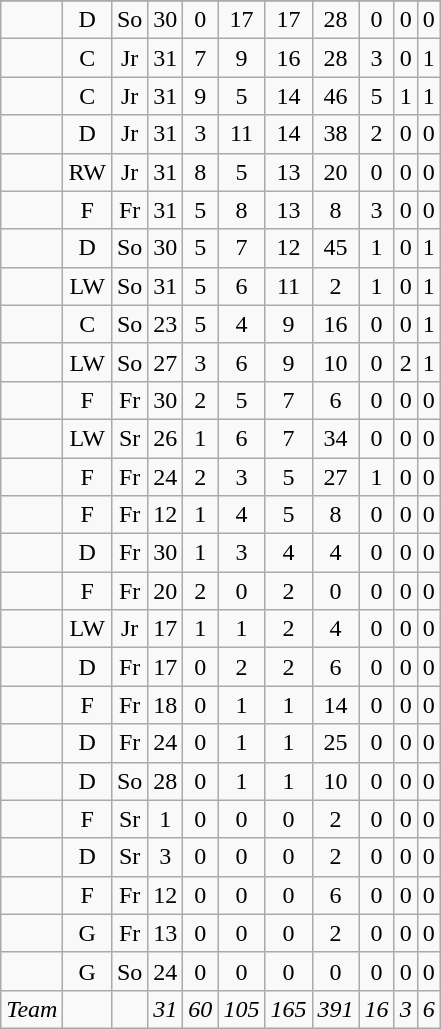<table class="wikitable sortable" style="text-align:center">
<tr>
</tr>
<tr>
<td align=left></td>
<td>D</td>
<td>So</td>
<td>30</td>
<td>0</td>
<td>17</td>
<td>17</td>
<td>28</td>
<td>0</td>
<td>0</td>
<td>0</td>
</tr>
<tr>
<td align=left></td>
<td>C</td>
<td>Jr</td>
<td>31</td>
<td>7</td>
<td>9</td>
<td>16</td>
<td>28</td>
<td>3</td>
<td>0</td>
<td>1</td>
</tr>
<tr>
<td align=left></td>
<td>C</td>
<td>Jr</td>
<td>31</td>
<td>9</td>
<td>5</td>
<td>14</td>
<td>46</td>
<td>5</td>
<td>1</td>
<td>1</td>
</tr>
<tr>
<td align=left></td>
<td>D</td>
<td>Jr</td>
<td>31</td>
<td>3</td>
<td>11</td>
<td>14</td>
<td>38</td>
<td>2</td>
<td>0</td>
<td>0</td>
</tr>
<tr>
<td align=left></td>
<td>RW</td>
<td>Jr</td>
<td>31</td>
<td>8</td>
<td>5</td>
<td>13</td>
<td>20</td>
<td>0</td>
<td>0</td>
<td>0</td>
</tr>
<tr>
<td align=left></td>
<td>F</td>
<td>Fr</td>
<td>31</td>
<td>5</td>
<td>8</td>
<td>13</td>
<td>8</td>
<td>3</td>
<td>0</td>
<td>0</td>
</tr>
<tr>
<td align=left></td>
<td>D</td>
<td>So</td>
<td>30</td>
<td>5</td>
<td>7</td>
<td>12</td>
<td>45</td>
<td>1</td>
<td>0</td>
<td>1</td>
</tr>
<tr>
<td align=left></td>
<td>LW</td>
<td>So</td>
<td>31</td>
<td>5</td>
<td>6</td>
<td>11</td>
<td>2</td>
<td>1</td>
<td>0</td>
<td>1</td>
</tr>
<tr>
<td align=left></td>
<td>C</td>
<td>So</td>
<td>23</td>
<td>5</td>
<td>4</td>
<td>9</td>
<td>16</td>
<td>0</td>
<td>0</td>
<td>1</td>
</tr>
<tr>
<td align=left></td>
<td>LW</td>
<td>So</td>
<td>27</td>
<td>3</td>
<td>6</td>
<td>9</td>
<td>10</td>
<td>0</td>
<td>2</td>
<td>1</td>
</tr>
<tr>
<td align=left></td>
<td>F</td>
<td>Fr</td>
<td>30</td>
<td>2</td>
<td>5</td>
<td>7</td>
<td>6</td>
<td>0</td>
<td>0</td>
<td>0</td>
</tr>
<tr>
<td align=left></td>
<td>LW</td>
<td>Sr</td>
<td>26</td>
<td>1</td>
<td>6</td>
<td>7</td>
<td>34</td>
<td>0</td>
<td>0</td>
<td>0</td>
</tr>
<tr>
<td align=left></td>
<td>F</td>
<td>Fr</td>
<td>24</td>
<td>2</td>
<td>3</td>
<td>5</td>
<td>27</td>
<td>1</td>
<td>0</td>
<td>0</td>
</tr>
<tr>
<td align=left></td>
<td>F</td>
<td>Fr</td>
<td>12</td>
<td>1</td>
<td>4</td>
<td>5</td>
<td>8</td>
<td>0</td>
<td>0</td>
<td>0</td>
</tr>
<tr>
<td align=left></td>
<td>D</td>
<td>Fr</td>
<td>30</td>
<td>1</td>
<td>3</td>
<td>4</td>
<td>4</td>
<td>0</td>
<td>0</td>
<td>0</td>
</tr>
<tr>
<td align=left></td>
<td>F</td>
<td>Fr</td>
<td>20</td>
<td>2</td>
<td>0</td>
<td>2</td>
<td>0</td>
<td>0</td>
<td>0</td>
<td>0</td>
</tr>
<tr>
<td align=left></td>
<td>LW</td>
<td>Jr</td>
<td>17</td>
<td>1</td>
<td>1</td>
<td>2</td>
<td>4</td>
<td>0</td>
<td>0</td>
<td>0</td>
</tr>
<tr>
<td align=left></td>
<td>D</td>
<td>Fr</td>
<td>17</td>
<td>0</td>
<td>2</td>
<td>2</td>
<td>6</td>
<td>0</td>
<td>0</td>
<td>0</td>
</tr>
<tr>
<td align=left></td>
<td>F</td>
<td>Fr</td>
<td>18</td>
<td>0</td>
<td>1</td>
<td>1</td>
<td>14</td>
<td>0</td>
<td>0</td>
<td>0</td>
</tr>
<tr>
<td align=left></td>
<td>D</td>
<td>Fr</td>
<td>24</td>
<td>0</td>
<td>1</td>
<td>1</td>
<td>25</td>
<td>0</td>
<td>0</td>
<td>0</td>
</tr>
<tr>
<td align=left></td>
<td>D</td>
<td>So</td>
<td>28</td>
<td>0</td>
<td>1</td>
<td>1</td>
<td>10</td>
<td>0</td>
<td>0</td>
<td>0</td>
</tr>
<tr>
<td align=left></td>
<td>F</td>
<td>Sr</td>
<td>1</td>
<td>0</td>
<td>0</td>
<td>0</td>
<td>2</td>
<td>0</td>
<td>0</td>
<td>0</td>
</tr>
<tr>
<td align=left></td>
<td>D</td>
<td>Sr</td>
<td>3</td>
<td>0</td>
<td>0</td>
<td>0</td>
<td>2</td>
<td>0</td>
<td>0</td>
<td>0</td>
</tr>
<tr>
<td align=left></td>
<td>F</td>
<td>Fr</td>
<td>12</td>
<td>0</td>
<td>0</td>
<td>0</td>
<td>6</td>
<td>0</td>
<td>0</td>
<td>0</td>
</tr>
<tr>
<td align=left></td>
<td>G</td>
<td>Fr</td>
<td>13</td>
<td>0</td>
<td>0</td>
<td>0</td>
<td>2</td>
<td>0</td>
<td>0</td>
<td>0</td>
</tr>
<tr>
<td align=left></td>
<td>G</td>
<td>So</td>
<td>24</td>
<td>0</td>
<td>0</td>
<td>0</td>
<td>0</td>
<td>0</td>
<td>0</td>
<td>0</td>
</tr>
<tr class="sortbottom">
<td align=left><em>Team</em></td>
<td></td>
<td></td>
<td><em>31</em></td>
<td><em>60</em></td>
<td><em>105</em></td>
<td><em>165</em></td>
<td><em>391</em></td>
<td><em>16</em></td>
<td><em>3</em></td>
<td><em>6</em></td>
</tr>
</table>
